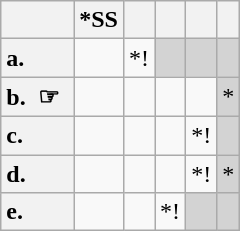<table class="wikitable" style="text-align: center; float: left; margin-right: 1em;">
<tr>
<th colspan="2"></th>
<th>*SS</th>
<th></th>
<th></th>
<th></th>
<th></th>
</tr>
<tr>
<th style="text-align: left; border-right: none;">a.</th>
<th style="text-align: left; border-left: none;"></th>
<td></td>
<td>*!</td>
<td style="background: lightgray;"></td>
<td style="background: lightgray;"></td>
<td style="background: lightgray;"></td>
</tr>
<tr>
<th style="text-align: left; border-right: none;">b.  ☞</th>
<th style="text-align: left; border-left: none;"></th>
<td></td>
<td></td>
<td></td>
<td></td>
<td style="background: lightgray;">*</td>
</tr>
<tr>
<th style="text-align: left; border-right: none;">c.</th>
<th style="text-align: left; border-left: none;"></th>
<td></td>
<td></td>
<td></td>
<td>*!</td>
<td style="background: lightgray;"></td>
</tr>
<tr>
<th style="text-align: left; border-right: none;">d.</th>
<th style="text-align: left; border-left: none;"></th>
<td></td>
<td></td>
<td></td>
<td>*!</td>
<td style="background: lightgray;">*</td>
</tr>
<tr>
<th style="text-align: left; border-right: none;">e.</th>
<th style="text-align: left; border-left: none;"></th>
<td></td>
<td></td>
<td>*!</td>
<td style="background: lightgray;"></td>
<td style="background: lightgray;"></td>
</tr>
</table>
